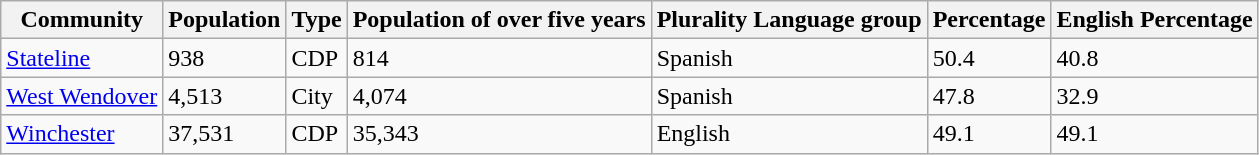<table class="wikitable sortable">
<tr>
<th>Community</th>
<th>Population</th>
<th>Type</th>
<th>Population of over five years</th>
<th>Plurality Language group</th>
<th>Percentage</th>
<th>English Percentage</th>
</tr>
<tr>
<td><a href='#'>Stateline</a></td>
<td>938</td>
<td>CDP</td>
<td>814</td>
<td>Spanish</td>
<td>50.4</td>
<td>40.8</td>
</tr>
<tr>
<td><a href='#'>West Wendover</a></td>
<td>4,513</td>
<td>City</td>
<td>4,074</td>
<td>Spanish</td>
<td>47.8</td>
<td>32.9</td>
</tr>
<tr>
<td><a href='#'>Winchester</a></td>
<td>37,531</td>
<td>CDP</td>
<td>35,343</td>
<td>English</td>
<td>49.1</td>
<td>49.1</td>
</tr>
</table>
